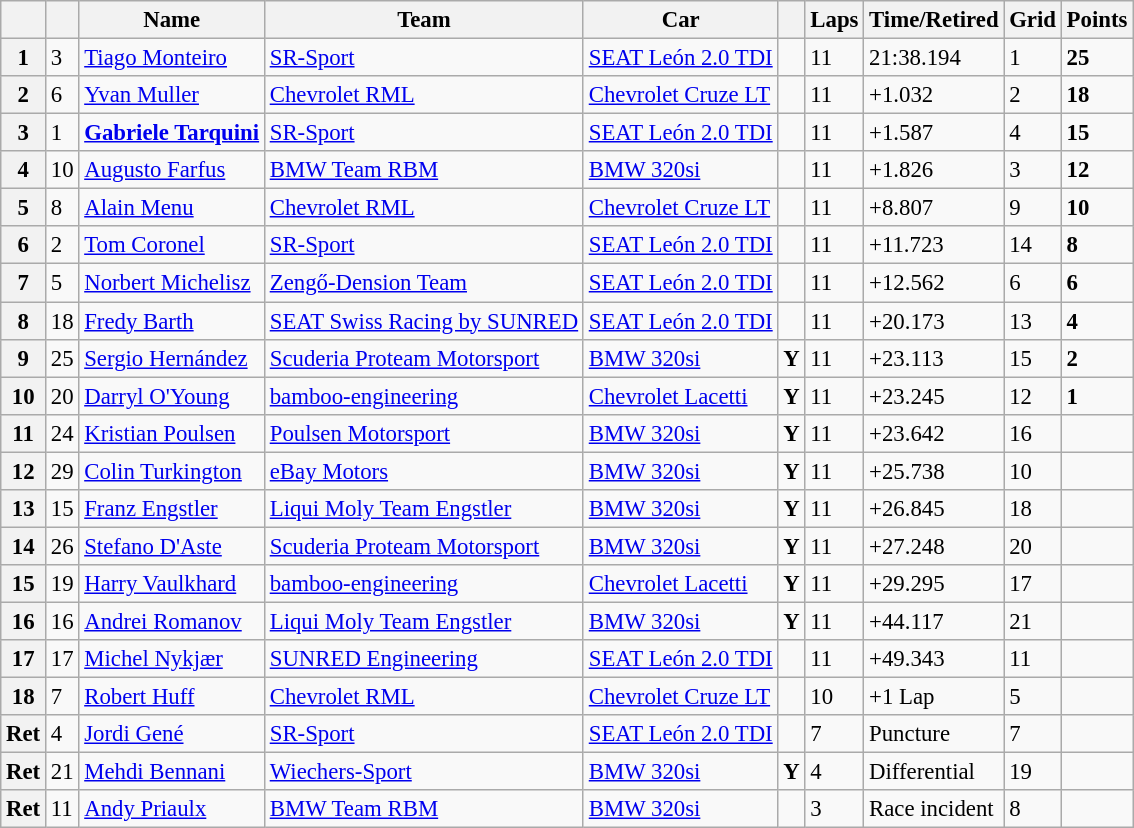<table class="wikitable sortable" style="font-size: 95%;">
<tr>
<th></th>
<th></th>
<th>Name</th>
<th>Team</th>
<th>Car</th>
<th></th>
<th>Laps</th>
<th>Time/Retired</th>
<th>Grid</th>
<th>Points</th>
</tr>
<tr>
<th>1</th>
<td>3</td>
<td> <a href='#'>Tiago Monteiro</a></td>
<td><a href='#'>SR-Sport</a></td>
<td><a href='#'>SEAT León 2.0 TDI</a></td>
<td></td>
<td>11</td>
<td>21:38.194</td>
<td>1</td>
<td><strong>25</strong></td>
</tr>
<tr>
<th>2</th>
<td>6</td>
<td> <a href='#'>Yvan Muller</a></td>
<td><a href='#'>Chevrolet RML</a></td>
<td><a href='#'>Chevrolet Cruze LT</a></td>
<td></td>
<td>11</td>
<td>+1.032</td>
<td>2</td>
<td><strong>18</strong></td>
</tr>
<tr>
<th>3</th>
<td>1</td>
<td> <strong><a href='#'>Gabriele Tarquini</a></strong></td>
<td><a href='#'>SR-Sport</a></td>
<td><a href='#'>SEAT León 2.0 TDI</a></td>
<td></td>
<td>11</td>
<td>+1.587</td>
<td>4</td>
<td><strong>15</strong></td>
</tr>
<tr>
<th>4</th>
<td>10</td>
<td> <a href='#'>Augusto Farfus</a></td>
<td><a href='#'>BMW Team RBM</a></td>
<td><a href='#'>BMW 320si</a></td>
<td></td>
<td>11</td>
<td>+1.826</td>
<td>3</td>
<td><strong>12</strong></td>
</tr>
<tr>
<th>5</th>
<td>8</td>
<td> <a href='#'>Alain Menu</a></td>
<td><a href='#'>Chevrolet RML</a></td>
<td><a href='#'>Chevrolet Cruze LT</a></td>
<td></td>
<td>11</td>
<td>+8.807</td>
<td>9</td>
<td><strong>10</strong></td>
</tr>
<tr>
<th>6</th>
<td>2</td>
<td> <a href='#'>Tom Coronel</a></td>
<td><a href='#'>SR-Sport</a></td>
<td><a href='#'>SEAT León 2.0 TDI</a></td>
<td></td>
<td>11</td>
<td>+11.723</td>
<td>14</td>
<td><strong>8</strong></td>
</tr>
<tr>
<th>7</th>
<td>5</td>
<td> <a href='#'>Norbert Michelisz</a></td>
<td><a href='#'>Zengő-Dension Team</a></td>
<td><a href='#'>SEAT León 2.0 TDI</a></td>
<td></td>
<td>11</td>
<td>+12.562</td>
<td>6</td>
<td><strong>6</strong></td>
</tr>
<tr>
<th>8</th>
<td>18</td>
<td> <a href='#'>Fredy Barth</a></td>
<td><a href='#'>SEAT Swiss Racing by SUNRED</a></td>
<td><a href='#'>SEAT León 2.0 TDI</a></td>
<td></td>
<td>11</td>
<td>+20.173</td>
<td>13</td>
<td><strong>4</strong></td>
</tr>
<tr>
<th>9</th>
<td>25</td>
<td> <a href='#'>Sergio Hernández</a></td>
<td><a href='#'>Scuderia Proteam Motorsport</a></td>
<td><a href='#'>BMW 320si</a></td>
<td align=center><strong><span>Y</span></strong></td>
<td>11</td>
<td>+23.113</td>
<td>15</td>
<td><strong>2</strong></td>
</tr>
<tr>
<th>10</th>
<td>20</td>
<td> <a href='#'>Darryl O'Young</a></td>
<td><a href='#'>bamboo-engineering</a></td>
<td><a href='#'>Chevrolet Lacetti</a></td>
<td align=center><strong><span>Y</span></strong></td>
<td>11</td>
<td>+23.245</td>
<td>12</td>
<td><strong>1</strong></td>
</tr>
<tr>
<th>11</th>
<td>24</td>
<td> <a href='#'>Kristian Poulsen</a></td>
<td><a href='#'>Poulsen Motorsport</a></td>
<td><a href='#'>BMW 320si</a></td>
<td align=center><strong><span>Y</span></strong></td>
<td>11</td>
<td>+23.642</td>
<td>16</td>
<td></td>
</tr>
<tr>
<th>12</th>
<td>29</td>
<td> <a href='#'>Colin Turkington</a></td>
<td><a href='#'>eBay Motors</a></td>
<td><a href='#'>BMW 320si</a></td>
<td align=center><strong><span>Y</span></strong></td>
<td>11</td>
<td>+25.738</td>
<td>10</td>
<td></td>
</tr>
<tr>
<th>13</th>
<td>15</td>
<td> <a href='#'>Franz Engstler</a></td>
<td><a href='#'>Liqui Moly Team Engstler</a></td>
<td><a href='#'>BMW 320si</a></td>
<td align=center><strong><span>Y</span></strong></td>
<td>11</td>
<td>+26.845</td>
<td>18</td>
<td></td>
</tr>
<tr>
<th>14</th>
<td>26</td>
<td> <a href='#'>Stefano D'Aste</a></td>
<td><a href='#'>Scuderia Proteam Motorsport</a></td>
<td><a href='#'>BMW 320si</a></td>
<td align=center><strong><span>Y</span></strong></td>
<td>11</td>
<td>+27.248</td>
<td>20</td>
<td></td>
</tr>
<tr>
<th>15</th>
<td>19</td>
<td> <a href='#'>Harry Vaulkhard</a></td>
<td><a href='#'>bamboo-engineering</a></td>
<td><a href='#'>Chevrolet Lacetti</a></td>
<td align=center><strong><span>Y</span></strong></td>
<td>11</td>
<td>+29.295</td>
<td>17</td>
<td></td>
</tr>
<tr>
<th>16</th>
<td>16</td>
<td> <a href='#'>Andrei Romanov</a></td>
<td><a href='#'>Liqui Moly Team Engstler</a></td>
<td><a href='#'>BMW 320si</a></td>
<td align=center><strong><span>Y</span></strong></td>
<td>11</td>
<td>+44.117</td>
<td>21</td>
<td></td>
</tr>
<tr>
<th>17</th>
<td>17</td>
<td> <a href='#'>Michel Nykjær</a></td>
<td><a href='#'>SUNRED Engineering</a></td>
<td><a href='#'>SEAT León 2.0 TDI</a></td>
<td></td>
<td>11</td>
<td>+49.343</td>
<td>11</td>
<td></td>
</tr>
<tr>
<th>18</th>
<td>7</td>
<td> <a href='#'>Robert Huff</a></td>
<td><a href='#'>Chevrolet RML</a></td>
<td><a href='#'>Chevrolet Cruze LT</a></td>
<td></td>
<td>10</td>
<td>+1 Lap</td>
<td>5</td>
<td></td>
</tr>
<tr>
<th>Ret</th>
<td>4</td>
<td> <a href='#'>Jordi Gené</a></td>
<td><a href='#'>SR-Sport</a></td>
<td><a href='#'>SEAT León 2.0 TDI</a></td>
<td></td>
<td>7</td>
<td>Puncture</td>
<td>7</td>
<td></td>
</tr>
<tr>
<th>Ret</th>
<td>21</td>
<td> <a href='#'>Mehdi Bennani</a></td>
<td><a href='#'>Wiechers-Sport</a></td>
<td><a href='#'>BMW 320si</a></td>
<td align=center><strong><span>Y</span></strong></td>
<td>4</td>
<td>Differential</td>
<td>19</td>
<td></td>
</tr>
<tr>
<th>Ret</th>
<td>11</td>
<td> <a href='#'>Andy Priaulx</a></td>
<td><a href='#'>BMW Team RBM</a></td>
<td><a href='#'>BMW 320si</a></td>
<td></td>
<td>3</td>
<td>Race incident</td>
<td>8</td>
<td></td>
</tr>
</table>
